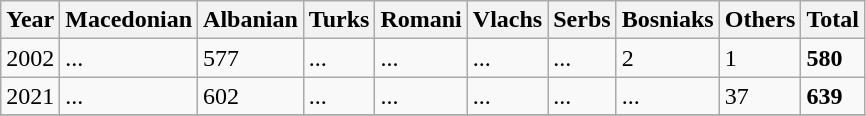<table class="wikitable">
<tr>
<th>Year</th>
<th>Macedonian</th>
<th>Albanian</th>
<th>Turks</th>
<th>Romani</th>
<th>Vlachs</th>
<th>Serbs</th>
<th>Bosniaks</th>
<th><abbr>Others</abbr></th>
<th>Total</th>
</tr>
<tr>
<td>2002</td>
<td>...</td>
<td>577</td>
<td>...</td>
<td>...</td>
<td>...</td>
<td>...</td>
<td>2</td>
<td>1</td>
<td><strong>580</strong></td>
</tr>
<tr>
<td>2021</td>
<td>...</td>
<td>602</td>
<td>...</td>
<td>...</td>
<td>...</td>
<td>...</td>
<td>...</td>
<td>37</td>
<td><strong>639</strong></td>
</tr>
<tr>
</tr>
</table>
